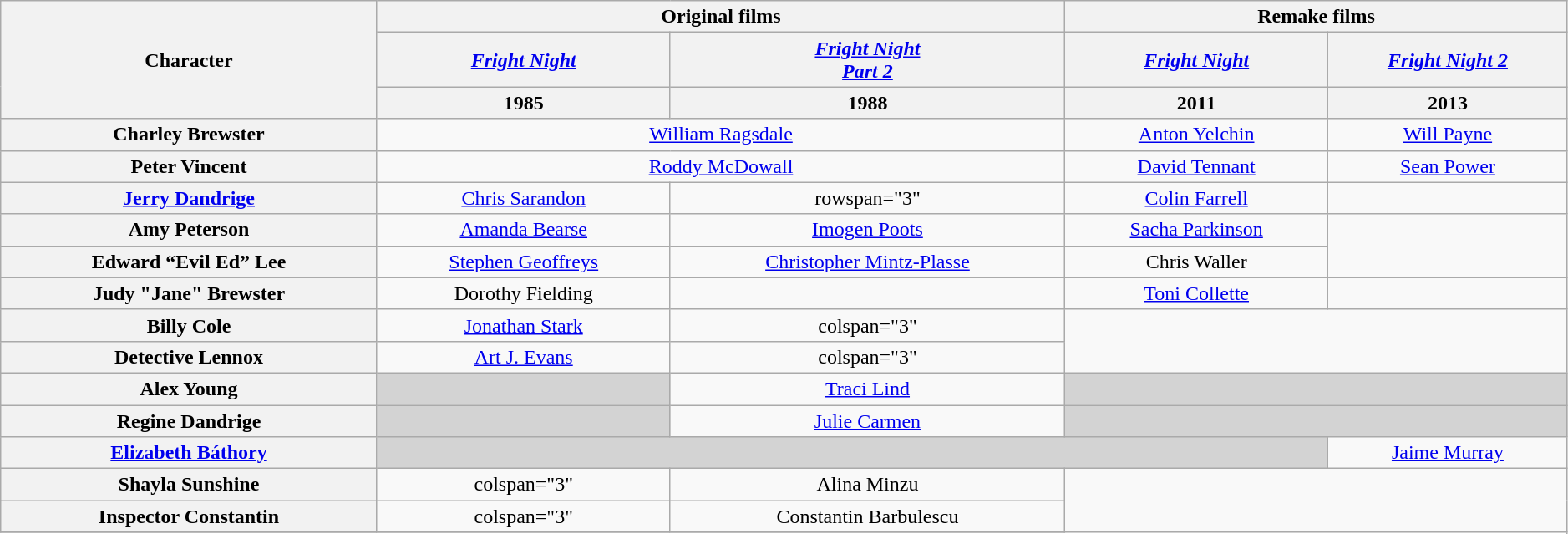<table class="wikitable" style="text-align:center; width:99%;">
<tr>
<th rowspan="3">Character</th>
<th colspan="2" style="text-align:center;">Original films</th>
<th colspan="2">Remake films</th>
</tr>
<tr>
<th style="text-align:center;"><em><a href='#'>Fright Night</a></em></th>
<th style="text-align:center;"><em><a href='#'>Fright Night<br>Part 2</a></em></th>
<th style="text-align:center;"><em><a href='#'>Fright Night</a></em></th>
<th style="text-align:center;"><em><a href='#'>Fright Night 2<br></a></em></th>
</tr>
<tr>
<th>1985</th>
<th>1988</th>
<th>2011</th>
<th>2013</th>
</tr>
<tr>
<th>Charley Brewster</th>
<td colspan="2"><a href='#'>William Ragsdale</a></td>
<td><a href='#'>Anton Yelchin</a></td>
<td><a href='#'>Will Payne</a></td>
</tr>
<tr>
<th>Peter Vincent</th>
<td colspan="2"><a href='#'>Roddy McDowall</a></td>
<td><a href='#'>David Tennant</a></td>
<td><a href='#'>Sean Power</a></td>
</tr>
<tr>
<th><a href='#'>Jerry Dandrige<br></a></th>
<td><a href='#'>Chris Sarandon</a></td>
<td>rowspan="3" </td>
<td><a href='#'>Colin Farrell</a></td>
<td></td>
</tr>
<tr>
<th>Amy Peterson</th>
<td><a href='#'>Amanda Bearse</a></td>
<td><a href='#'>Imogen Poots</a></td>
<td><a href='#'>Sacha Parkinson</a></td>
</tr>
<tr>
<th>Edward “Evil Ed” Lee</th>
<td><a href='#'>Stephen Geoffreys</a></td>
<td><a href='#'>Christopher Mintz-Plasse</a></td>
<td>Chris Waller</td>
</tr>
<tr>
<th>Judy "Jane" Brewster</th>
<td>Dorothy Fielding</td>
<td></td>
<td><a href='#'>Toni Collette</a></td>
<td></td>
</tr>
<tr>
<th>Billy Cole</th>
<td><a href='#'>Jonathan Stark</a></td>
<td>colspan="3" </td>
</tr>
<tr>
<th>Detective Lennox</th>
<td><a href='#'>Art J. Evans</a></td>
<td>colspan="3" </td>
</tr>
<tr>
<th>Alex Young</th>
<td style="background:lightgrey;"> </td>
<td><a href='#'>Traci Lind</a></td>
<td colspan="2" style="background:lightgrey;"> </td>
</tr>
<tr>
<th>Regine Dandrige</th>
<td style="background:lightgrey;"> </td>
<td><a href='#'>Julie Carmen</a></td>
<td colspan="2" style="background:lightgrey;"> </td>
</tr>
<tr>
<th><a href='#'>Elizabeth Báthory <br></a></th>
<td colspan="3" style="background:lightgrey;"> </td>
<td><a href='#'>Jaime Murray</a></td>
</tr>
<tr>
<th>Shayla Sunshine</th>
<td>colspan="3" </td>
<td>Alina Minzu</td>
</tr>
<tr>
<th>Inspector Constantin</th>
<td>colspan="3" </td>
<td>Constantin Barbulescu</td>
</tr>
<tr>
</tr>
</table>
